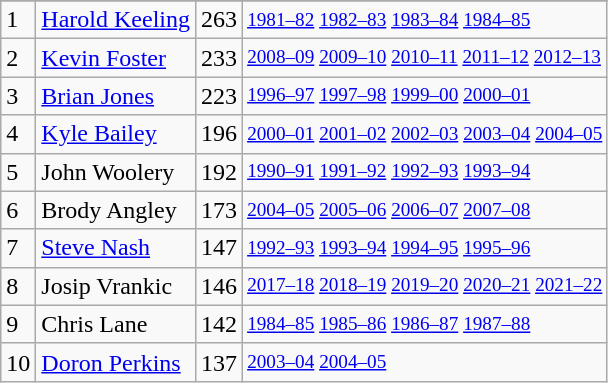<table class="wikitable">
<tr>
</tr>
<tr>
<td>1</td>
<td><a href='#'>Harold Keeling</a></td>
<td>263</td>
<td style="font-size:80%;"><a href='#'>1981–82</a> <a href='#'>1982–83</a> <a href='#'>1983–84</a> <a href='#'>1984–85</a></td>
</tr>
<tr>
<td>2</td>
<td><a href='#'>Kevin Foster</a></td>
<td>233</td>
<td style="font-size:80%;"><a href='#'>2008–09</a> <a href='#'>2009–10</a> <a href='#'>2010–11</a> <a href='#'>2011–12</a> <a href='#'>2012–13</a></td>
</tr>
<tr>
<td>3</td>
<td><a href='#'>Brian Jones</a></td>
<td>223</td>
<td style="font-size:80%;"><a href='#'>1996–97</a> <a href='#'>1997–98</a> <a href='#'>1999–00</a> <a href='#'>2000–01</a></td>
</tr>
<tr>
<td>4</td>
<td><a href='#'>Kyle Bailey</a></td>
<td>196</td>
<td style="font-size:80%;"><a href='#'>2000–01</a> <a href='#'>2001–02</a> <a href='#'>2002–03</a> <a href='#'>2003–04</a> <a href='#'>2004–05</a></td>
</tr>
<tr>
<td>5</td>
<td>John Woolery</td>
<td>192</td>
<td style="font-size:80%;"><a href='#'>1990–91</a> <a href='#'>1991–92</a> <a href='#'>1992–93</a> <a href='#'>1993–94</a></td>
</tr>
<tr>
<td>6</td>
<td>Brody Angley</td>
<td>173</td>
<td style="font-size:80%;"><a href='#'>2004–05</a> <a href='#'>2005–06</a> <a href='#'>2006–07</a> <a href='#'>2007–08</a></td>
</tr>
<tr>
<td>7</td>
<td><a href='#'>Steve Nash</a></td>
<td>147</td>
<td style="font-size:80%;"><a href='#'>1992–93</a> <a href='#'>1993–94</a> <a href='#'>1994–95</a> <a href='#'>1995–96</a></td>
</tr>
<tr>
<td>8</td>
<td>Josip Vrankic</td>
<td>146</td>
<td style="font-size:80%;"><a href='#'>2017–18</a> <a href='#'>2018–19</a> <a href='#'>2019–20</a> <a href='#'>2020–21</a> <a href='#'>2021–22</a></td>
</tr>
<tr>
<td>9</td>
<td>Chris Lane</td>
<td>142</td>
<td style="font-size:80%;"><a href='#'>1984–85</a> <a href='#'>1985–86</a> <a href='#'>1986–87</a> <a href='#'>1987–88</a></td>
</tr>
<tr>
<td>10</td>
<td><a href='#'>Doron Perkins</a></td>
<td>137</td>
<td style="font-size:80%;"><a href='#'>2003–04</a> <a href='#'>2004–05</a></td>
</tr>
</table>
